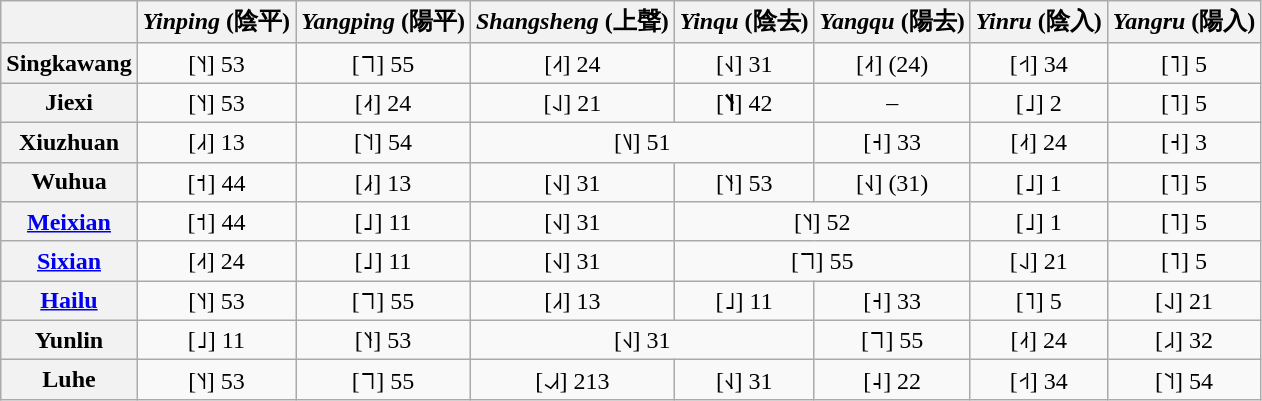<table class="wikitable">
<tr>
<th></th>
<th><em>Yinping</em> (<strong>陰平)</strong></th>
<th><em>Yangping</em> (陽平)</th>
<th><em>Shangsheng</em> (<strong>上聲)</strong></th>
<th><em>Yinqu</em> (陰去)</th>
<th><em>Yangqu</em> (陽去)</th>
<th><em>Yinru</em> (陰入)</th>
<th><em>Yangru</em> (陽入)</th>
</tr>
<tr align="center">
<th>Singkawang</th>
<td>[˥˧] 53</td>
<td>[˥˥] 55</td>
<td>[˨˦] 24</td>
<td>[˧˩] 31</td>
<td>[˨˦] (24)</td>
<td>[˧˦] 34</td>
<td>[˥] 5</td>
</tr>
<tr align="center">
<th>Jiexi</th>
<td>[˥˧] 53</td>
<td>[˨˦] 24</td>
<td>[˨˩] 21</td>
<td>[<strong>˥˧</strong>] 42</td>
<td>–</td>
<td>[˩] 2</td>
<td>[˥] 5</td>
</tr>
<tr align="center">
<th>Xiuzhuan</th>
<td>[˩˧] 13</td>
<td>[˥˦] 54</td>
<td colspan="2">[˥˩] 51</td>
<td>[˧] 33</td>
<td>[˨˦] 24</td>
<td>[˧] 3</td>
</tr>
<tr align="center">
<th>Wuhua</th>
<td>[˦] 44</td>
<td>[˩˧] 13</td>
<td>[˧˩] 31</td>
<td>[˥˧] 53</td>
<td>[˧˩] (31)</td>
<td>[˩] 1</td>
<td>[˥] 5</td>
</tr>
<tr align="center">
<th><a href='#'>Meixian</a></th>
<td>[˦] 44</td>
<td>[˩] 11</td>
<td>[˧˩] 31</td>
<td colspan="2">[˥˧] 52</td>
<td>[˩] 1</td>
<td>[˥] 5</td>
</tr>
<tr align="center">
<th><a href='#'>Sixian</a></th>
<td>[˨˦] 24</td>
<td>[˩] 11</td>
<td>[˧˩] 31</td>
<td colspan="2">[˥˥] 55</td>
<td>[˨˩] 21</td>
<td>[˥] 5</td>
</tr>
<tr align="center">
<th><a href='#'>Hailu</a></th>
<td>[˥˧] 53</td>
<td>[˥˥] 55</td>
<td>[˩˧] 13</td>
<td>[˩] 11</td>
<td>[˧] 33</td>
<td>[˥] 5</td>
<td>[˨˩] 21</td>
</tr>
<tr align="center">
<th>Yunlin</th>
<td>[˩] 11</td>
<td>[˥˧] 53</td>
<td colspan="2">[˧˩] 31</td>
<td>[˥˥] 55</td>
<td>[˨˦] 24</td>
<td>[˩˨] 32</td>
</tr>
<tr align="center">
<th>Luhe</th>
<td>[˥˧] 53</td>
<td>[˥˥] 55</td>
<td>[˨˩˧] 213</td>
<td>[˧˩] 31</td>
<td>[˨] 22</td>
<td>[˧˦] 34</td>
<td>[˥˦] 54</td>
</tr>
</table>
